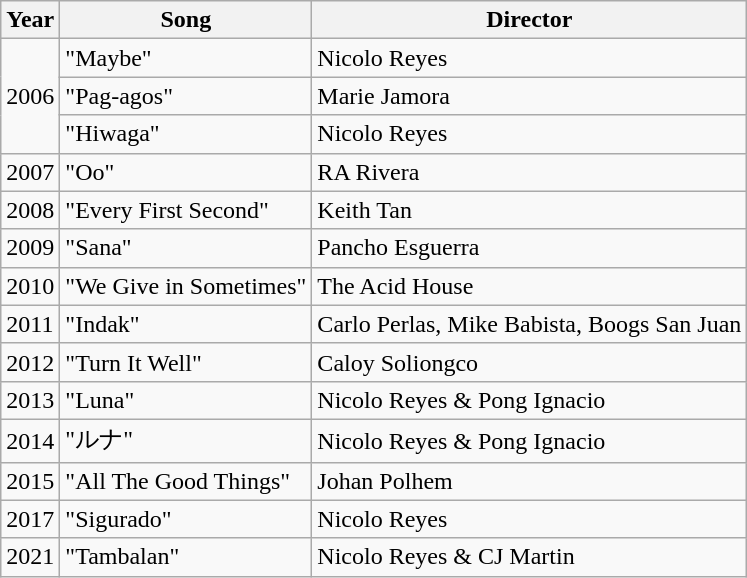<table class="wikitable">
<tr>
<th>Year</th>
<th>Song</th>
<th>Director</th>
</tr>
<tr>
<td rowspan="3">2006</td>
<td>"Maybe"</td>
<td>Nicolo Reyes</td>
</tr>
<tr>
<td>"Pag-agos"</td>
<td>Marie Jamora</td>
</tr>
<tr>
<td>"Hiwaga"</td>
<td>Nicolo Reyes</td>
</tr>
<tr>
<td>2007</td>
<td>"Oo"</td>
<td>RA Rivera</td>
</tr>
<tr>
<td>2008</td>
<td>"Every First Second"</td>
<td>Keith Tan</td>
</tr>
<tr>
<td>2009</td>
<td>"Sana"</td>
<td>Pancho Esguerra</td>
</tr>
<tr>
<td>2010</td>
<td>"We Give in Sometimes"</td>
<td>The Acid House</td>
</tr>
<tr>
<td>2011</td>
<td>"Indak"</td>
<td>Carlo Perlas, Mike Babista, Boogs San Juan</td>
</tr>
<tr>
<td>2012</td>
<td>"Turn It Well"</td>
<td>Caloy Soliongco</td>
</tr>
<tr>
<td>2013</td>
<td>"Luna"</td>
<td>Nicolo Reyes & Pong Ignacio</td>
</tr>
<tr>
<td>2014</td>
<td>"ルナ"</td>
<td>Nicolo Reyes & Pong Ignacio</td>
</tr>
<tr>
<td>2015</td>
<td>"All The Good Things"</td>
<td>Johan Polhem</td>
</tr>
<tr>
<td>2017</td>
<td>"Sigurado"</td>
<td>Nicolo Reyes</td>
</tr>
<tr>
<td>2021</td>
<td>"Tambalan"</td>
<td>Nicolo Reyes & CJ Martin</td>
</tr>
</table>
